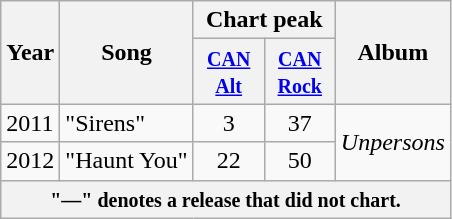<table class="wikitable">
<tr>
<th rowspan="2">Year</th>
<th rowspan="2">Song</th>
<th colspan="2">Chart peak</th>
<th rowspan="2">Album</th>
</tr>
<tr>
<th style="width:40px;"><small><a href='#'>CAN<br>Alt</a></small><br></th>
<th style="width:40px;"><small><a href='#'>CAN<br>Rock</a></small><br></th>
</tr>
<tr>
<td>2011</td>
<td>"Sirens"</td>
<td style="text-align:center;">3</td>
<td style="text-align:center;">37</td>
<td rowspan="2"><em>Unpersons</em></td>
</tr>
<tr>
<td>2012</td>
<td>"Haunt You"</td>
<td style="text-align:center;">22</td>
<td style="text-align:center;">50</td>
</tr>
<tr>
<th colspan="10"><small>"—" denotes a release that did not chart.</small></th>
</tr>
</table>
